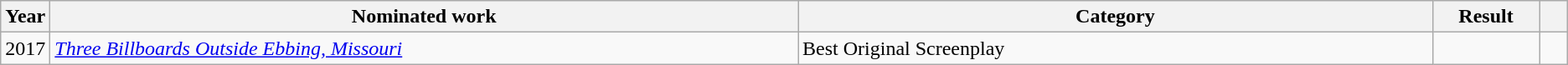<table class=wikitable>
<tr>
<th scope="col" style="width:1em;">Year</th>
<th scope="col" style="width:39em;">Nominated work</th>
<th scope="col" style="width:33em;">Category</th>
<th scope="col" style="width:5em;">Result</th>
<th scope="col" style="width:1em;"></th>
</tr>
<tr>
<td>2017</td>
<td><em><a href='#'>Three Billboards Outside Ebbing, Missouri</a></em></td>
<td>Best Original Screenplay</td>
<td></td>
<td style="text-align:center;"></td>
</tr>
</table>
